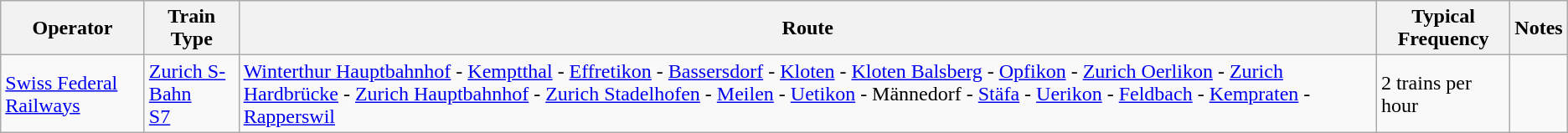<table class="wikitable vatop">
<tr>
<th>Operator</th>
<th>Train Type</th>
<th>Route</th>
<th>Typical Frequency</th>
<th>Notes</th>
</tr>
<tr>
<td><a href='#'>Swiss Federal Railways</a></td>
<td><a href='#'>Zurich S-Bahn</a><br><a href='#'>S7</a></td>
<td><a href='#'>Winterthur Hauptbahnhof</a> - <a href='#'>Kemptthal</a> - <a href='#'>Effretikon</a> - <a href='#'>Bassersdorf</a> - <a href='#'>Kloten</a> - <a href='#'>Kloten Balsberg</a> - <a href='#'>Opfikon</a> - <a href='#'>Zurich Oerlikon</a> - <a href='#'>Zurich Hardbrücke</a> - <a href='#'>Zurich Hauptbahnhof</a> - <a href='#'>Zurich Stadelhofen</a> - <a href='#'>Meilen</a> - <a href='#'>Uetikon</a> - Männedorf - <a href='#'>Stäfa</a> - <a href='#'>Uerikon</a> - <a href='#'>Feldbach</a> - <a href='#'>Kempraten</a> - <a href='#'>Rapperswil</a></td>
<td>2 trains per hour</td>
<td></td>
</tr>
</table>
